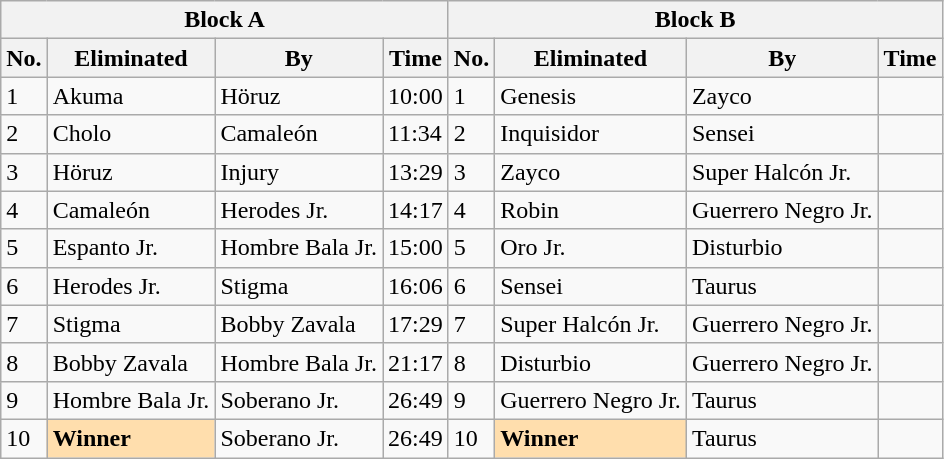<table class="wikitable">
<tr>
<th colspan=4>Block A</th>
<th colspan=4>Block B</th>
</tr>
<tr>
<th>No.</th>
<th>Eliminated</th>
<th>By</th>
<th>Time</th>
<th>No.</th>
<th>Eliminated</th>
<th>By</th>
<th>Time</th>
</tr>
<tr>
<td>1</td>
<td>Akuma</td>
<td>Höruz</td>
<td>10:00</td>
<td>1</td>
<td>Genesis</td>
<td>Zayco</td>
<td> </td>
</tr>
<tr>
<td>2</td>
<td>Cholo</td>
<td>Camaleón</td>
<td>11:34</td>
<td>2</td>
<td>Inquisidor</td>
<td>Sensei</td>
<td> </td>
</tr>
<tr>
<td>3</td>
<td>Höruz</td>
<td>Injury</td>
<td>13:29</td>
<td>3</td>
<td>Zayco</td>
<td>Super Halcón Jr.</td>
<td> </td>
</tr>
<tr>
<td>4</td>
<td>Camaleón</td>
<td>Herodes Jr.</td>
<td>14:17</td>
<td>4</td>
<td>Robin</td>
<td>Guerrero Negro Jr.</td>
<td> </td>
</tr>
<tr>
<td>5</td>
<td>Espanto Jr.</td>
<td>Hombre Bala Jr.</td>
<td>15:00</td>
<td>5</td>
<td>Oro Jr.</td>
<td>Disturbio</td>
<td> </td>
</tr>
<tr>
<td>6</td>
<td>Herodes Jr.</td>
<td>Stigma</td>
<td>16:06</td>
<td>6</td>
<td>Sensei</td>
<td>Taurus</td>
<td> </td>
</tr>
<tr>
<td>7</td>
<td>Stigma</td>
<td>Bobby Zavala</td>
<td>17:29</td>
<td>7</td>
<td>Super Halcón Jr.</td>
<td>Guerrero Negro Jr.</td>
<td> </td>
</tr>
<tr>
<td>8</td>
<td>Bobby Zavala</td>
<td>Hombre Bala Jr.</td>
<td>21:17</td>
<td>8</td>
<td>Disturbio</td>
<td>Guerrero Negro Jr.</td>
<td> </td>
</tr>
<tr>
<td>9</td>
<td>Hombre Bala Jr.</td>
<td>Soberano Jr.</td>
<td>26:49</td>
<td>9</td>
<td>Guerrero Negro Jr.</td>
<td>Taurus</td>
<td> </td>
</tr>
<tr>
<td>10</td>
<td style="background: #ffdead;"><strong>Winner</strong></td>
<td>Soberano Jr.</td>
<td>26:49</td>
<td>10</td>
<td style="background: #ffdead;"><strong>Winner</strong></td>
<td>Taurus</td>
<td> </td>
</tr>
</table>
